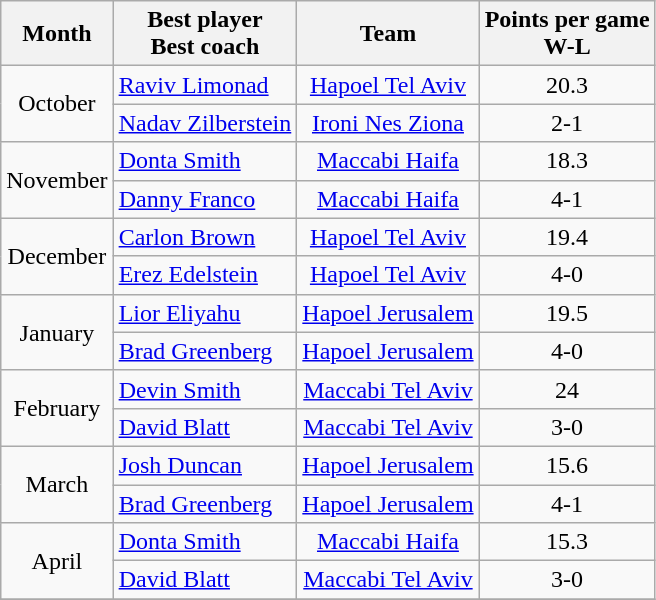<table class="wikitable" style="text-align: center">
<tr>
<th style="text-align:center;">Month</th>
<th style="text-align:center;">Best player<br>Best coach</th>
<th style="text-align:center;">Team</th>
<th style="text-align:center;">Points per game<br>W-L</th>
</tr>
<tr>
<td rowspan=2>October</td>
<td align="left"> <a href='#'>Raviv Limonad</a></td>
<td><a href='#'>Hapoel Tel Aviv</a></td>
<td>20.3</td>
</tr>
<tr>
<td align="left"> <a href='#'>Nadav Zilberstein</a></td>
<td><a href='#'>Ironi Nes Ziona</a></td>
<td>2-1</td>
</tr>
<tr>
<td rowspan=2>November</td>
<td align="left"> <a href='#'>Donta Smith</a></td>
<td><a href='#'>Maccabi Haifa</a></td>
<td>18.3</td>
</tr>
<tr>
<td align="left"> <a href='#'>Danny Franco</a></td>
<td><a href='#'>Maccabi Haifa</a></td>
<td>4-1</td>
</tr>
<tr>
<td rowspan=2>December</td>
<td align="left"> <a href='#'>Carlon Brown</a></td>
<td><a href='#'>Hapoel Tel Aviv</a></td>
<td>19.4</td>
</tr>
<tr>
<td align="left"> <a href='#'>Erez Edelstein</a></td>
<td><a href='#'>Hapoel Tel Aviv</a></td>
<td>4-0</td>
</tr>
<tr>
<td rowspan=2>January</td>
<td align="left"> <a href='#'>Lior Eliyahu</a></td>
<td><a href='#'>Hapoel Jerusalem</a></td>
<td>19.5</td>
</tr>
<tr>
<td align="left"> <a href='#'>Brad Greenberg</a></td>
<td><a href='#'>Hapoel Jerusalem</a></td>
<td>4-0</td>
</tr>
<tr>
<td rowspan=2>February</td>
<td align="left"> <a href='#'>Devin Smith</a></td>
<td><a href='#'>Maccabi Tel Aviv</a></td>
<td>24</td>
</tr>
<tr>
<td align="left"> <a href='#'>David Blatt</a></td>
<td><a href='#'>Maccabi Tel Aviv</a></td>
<td>3-0</td>
</tr>
<tr>
<td rowspan=2>March</td>
<td align="left"> <a href='#'>Josh Duncan</a></td>
<td><a href='#'>Hapoel Jerusalem</a></td>
<td>15.6</td>
</tr>
<tr>
<td align="left"> <a href='#'>Brad Greenberg</a></td>
<td><a href='#'>Hapoel Jerusalem</a></td>
<td>4-1</td>
</tr>
<tr>
<td rowspan=2>April</td>
<td align="left"> <a href='#'>Donta Smith</a></td>
<td><a href='#'>Maccabi Haifa</a></td>
<td>15.3</td>
</tr>
<tr>
<td align="left"> <a href='#'>David Blatt</a></td>
<td><a href='#'>Maccabi Tel Aviv</a></td>
<td>3-0</td>
</tr>
<tr>
</tr>
</table>
